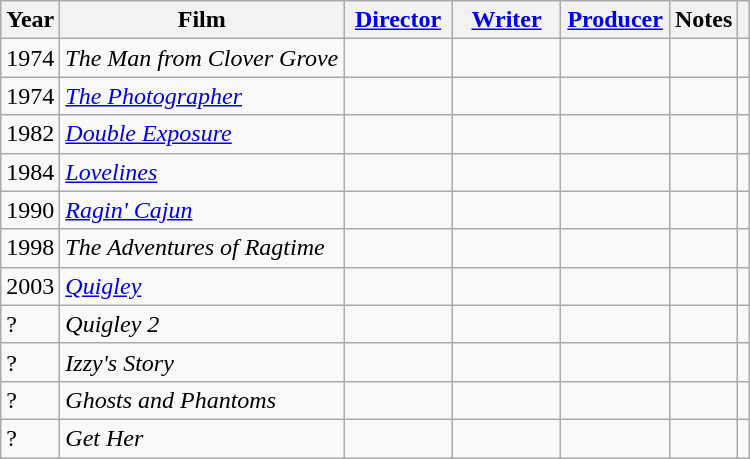<table class="wikitable sortable">
<tr>
<th>Year</th>
<th>Film</th>
<th width="65"><a href='#'>Director</a></th>
<th width="65"><a href='#'>Writer</a></th>
<th width="65"><a href='#'>Producer</a></th>
<th>Notes</th>
<th class=unsortable></th>
</tr>
<tr>
<td>1974</td>
<td><em>The Man from Clover Grove</em></td>
<td></td>
<td></td>
<td></td>
<td></td>
<td style="text-align: center;"></td>
</tr>
<tr>
<td>1974</td>
<td><em><a href='#'>The Photographer</a></em></td>
<td></td>
<td></td>
<td></td>
<td></td>
<td style="text-align: center;"></td>
</tr>
<tr>
<td>1982</td>
<td><em><a href='#'>Double Exposure</a></em></td>
<td></td>
<td></td>
<td></td>
<td></td>
<td style="text-align: center;"></td>
</tr>
<tr>
<td>1984</td>
<td><em><a href='#'>Lovelines</a></em></td>
<td></td>
<td></td>
<td></td>
<td></td>
<td style="text-align: center;"></td>
</tr>
<tr>
<td>1990</td>
<td><em><a href='#'>Ragin' Cajun</a></em></td>
<td></td>
<td></td>
<td></td>
<td></td>
<td style="text-align: center;"></td>
</tr>
<tr>
<td>1998</td>
<td><em>The Adventures of Ragtime</em></td>
<td></td>
<td></td>
<td></td>
<td></td>
<td style="text-align: center;"></td>
</tr>
<tr>
<td>2003</td>
<td><em><a href='#'>Quigley</a></em></td>
<td></td>
<td></td>
<td></td>
<td></td>
<td style="text-align: center;"></td>
</tr>
<tr>
<td>?</td>
<td><em>Quigley 2</em></td>
<td></td>
<td></td>
<td></td>
<td></td>
<td></td>
</tr>
<tr>
<td>?</td>
<td><em>Izzy's Story</em></td>
<td></td>
<td></td>
<td></td>
<td></td>
<td></td>
</tr>
<tr>
<td>?</td>
<td><em>Ghosts and Phantoms</em></td>
<td></td>
<td></td>
<td></td>
<td></td>
<td></td>
</tr>
<tr>
<td>?</td>
<td><em>Get Her</em></td>
<td></td>
<td></td>
<td></td>
<td></td>
<td></td>
</tr>
</table>
